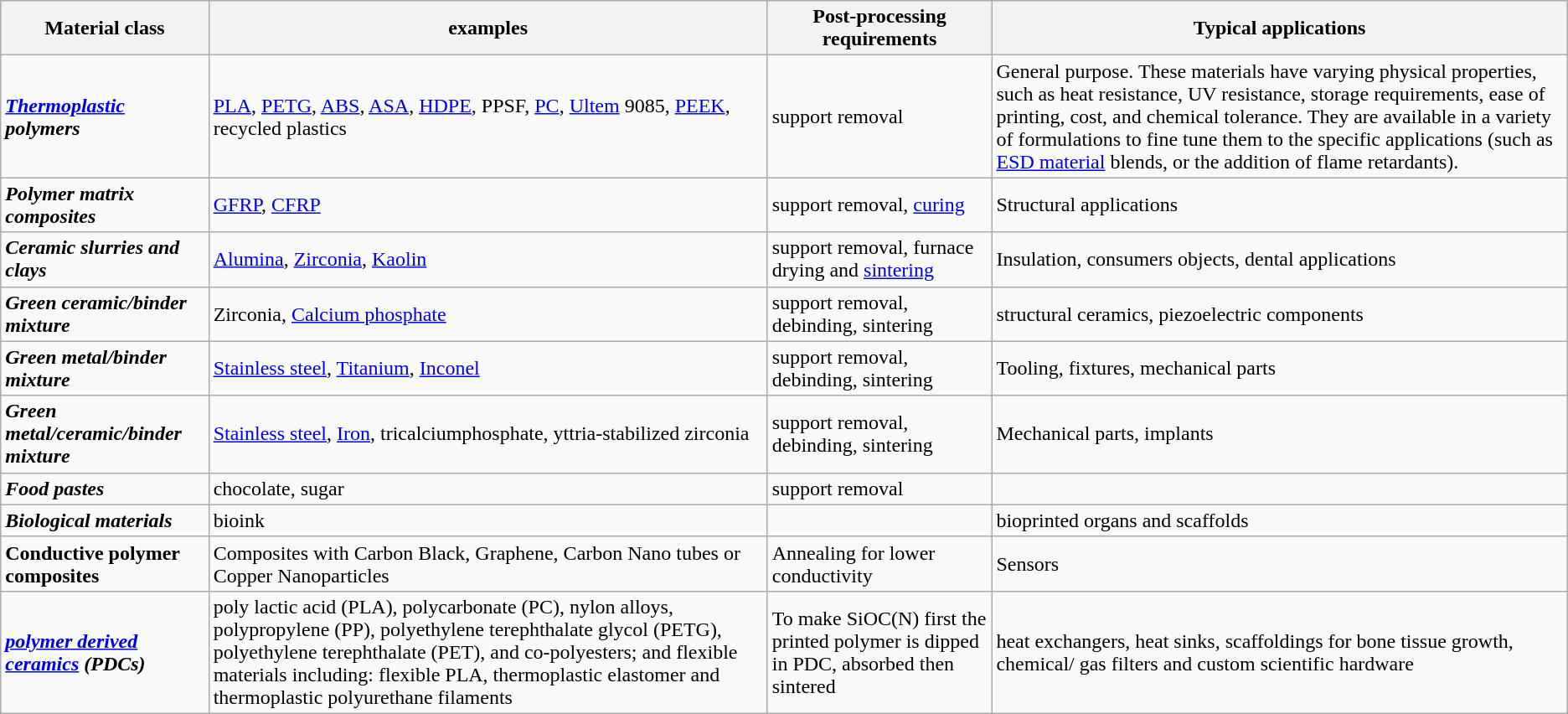<table class="wikitable">
<tr>
<th>Material class</th>
<th>examples</th>
<th>Post-processing requirements</th>
<th>Typical applications</th>
</tr>
<tr>
<td><strong><em><a href='#'>Thermoplastic</a> polymers</em></strong></td>
<td><a href='#'>PLA</a>, <a href='#'>PETG</a>, <a href='#'>ABS</a>, <a href='#'>ASA</a>, <a href='#'>HDPE</a>, PPSF, <a href='#'>PC</a>, <a href='#'>Ultem</a> 9085, <a href='#'>PEEK</a>, recycled plastics</td>
<td>support removal</td>
<td>General purpose. These materials have varying physical properties, such as heat resistance, UV resistance, storage requirements, ease of printing, cost, and chemical tolerance. They are available in a variety of formulations to fine tune them to the specific applications (such as <a href='#'>ESD material</a> blends, or the addition of flame retardants).</td>
</tr>
<tr>
<td><strong><em>Polymer matrix composites</em></strong></td>
<td><a href='#'>GFRP</a>, <a href='#'>CFRP</a></td>
<td>support removal, <a href='#'>curing</a></td>
<td>Structural applications</td>
</tr>
<tr>
<td><strong><em>Ceramic slurries and clays</em></strong></td>
<td><a href='#'>Alumina</a>, <a href='#'>Zirconia</a>, <a href='#'>Kaolin</a></td>
<td>support removal, furnace drying and <a href='#'>sintering</a></td>
<td>Insulation, consumers objects, dental applications</td>
</tr>
<tr>
<td><strong><em>Green ceramic/binder mixture</em></strong></td>
<td>Zirconia, <a href='#'>Calcium phosphate</a></td>
<td>support removal, debinding, sintering</td>
<td>structural ceramics, piezoelectric components</td>
</tr>
<tr>
<td><strong><em>Green metal/binder mixture</em></strong></td>
<td><a href='#'>Stainless steel</a>, <a href='#'>Titanium</a>, <a href='#'>Inconel</a></td>
<td>support removal, debinding, sintering</td>
<td>Tooling, fixtures, mechanical parts</td>
</tr>
<tr>
<td><strong><em>Green metal/ceramic/binder mixture</em></strong></td>
<td><a href='#'>Stainless steel</a>, <a href='#'>Iron</a>, tricalciumphosphate, yttria-stabilized zirconia</td>
<td>support removal, debinding, sintering</td>
<td>Mechanical parts, implants</td>
</tr>
<tr>
<td><strong><em>Food pastes</em></strong></td>
<td>chocolate, sugar</td>
<td>support removal</td>
<td></td>
</tr>
<tr>
<td><strong><em>Biological materials</em></strong></td>
<td>bioink</td>
<td></td>
<td>bioprinted organs and scaffolds</td>
</tr>
<tr>
<td><strong>Conductive polymer composites</strong></td>
<td>Composites with Carbon Black, Graphene, Carbon Nano tubes or Copper Nanoparticles</td>
<td>Annealing for lower conductivity</td>
<td>Sensors</td>
</tr>
<tr>
<td><strong><em><a href='#'>polymer derived ceramics</a> (PDCs)</em></strong></td>
<td>poly lactic acid (PLA), polycarbonate (PC), nylon alloys, polypropylene (PP), polyethylene terephthalate glycol (PETG), polyethylene terephthalate (PET), and co-polyesters; and flexible materials including: flexible PLA, thermoplastic elastomer and thermoplastic polyurethane filaments</td>
<td>To make SiOC(N) first the printed polymer is dipped in PDC, absorbed then sintered</td>
<td>heat exchangers, heat sinks, scaffoldings for bone tissue growth, chemical/ gas filters and custom scientific hardware</td>
</tr>
</table>
